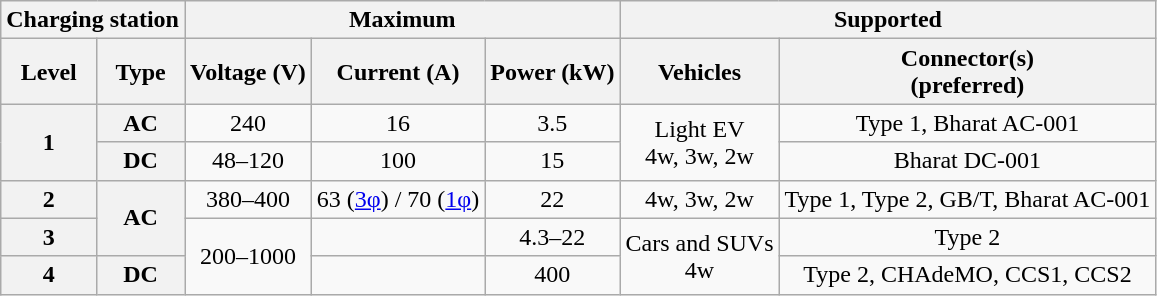<table class=wikitable sortable style="font-size:100%;text-align:center;">
<tr>
<th colspan=2>Charging station</th>
<th colspan=3>Maximum</th>
<th colspan=2>Supported</th>
</tr>
<tr>
<th>Level</th>
<th>Type</th>
<th>Voltage (V)</th>
<th>Current (A)</th>
<th>Power (kW)</th>
<th>Vehicles</th>
<th>Connector(s)<br>(preferred)</th>
</tr>
<tr>
<th rowspan=2>1</th>
<th>AC</th>
<td>240</td>
<td>16</td>
<td>3.5</td>
<td rowspan=2>Light EV<br>4w, 3w, 2w</td>
<td>Type 1, Bharat AC-001</td>
</tr>
<tr>
<th>DC</th>
<td>48–120</td>
<td>100</td>
<td>15</td>
<td>Bharat DC-001</td>
</tr>
<tr>
<th>2</th>
<th rowspan=2>AC</th>
<td>380–400</td>
<td>63 (<a href='#'>3φ</a>) / 70 (<a href='#'>1φ</a>)</td>
<td>22</td>
<td rowspan=1>4w, 3w, 2w</td>
<td>Type 1, Type 2, GB/T, Bharat AC-001</td>
</tr>
<tr>
<th>3</th>
<td rowspan=2>200–1000</td>
<td></td>
<td>4.3–22</td>
<td rowspan=2>Cars and SUVs<br>4w</td>
<td>Type 2</td>
</tr>
<tr>
<th>4</th>
<th>DC</th>
<td></td>
<td>400</td>
<td>Type 2, CHAdeMO, CCS1, CCS2</td>
</tr>
</table>
